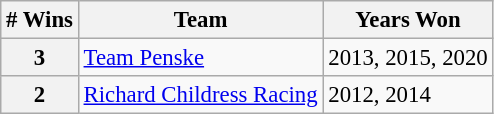<table class="wikitable" style="font-size: 95%;">
<tr>
<th># Wins</th>
<th>Team</th>
<th>Years Won</th>
</tr>
<tr>
<th>3</th>
<td><a href='#'>Team Penske</a></td>
<td>2013, 2015, 2020</td>
</tr>
<tr>
<th>2</th>
<td><a href='#'>Richard Childress Racing</a></td>
<td>2012, 2014</td>
</tr>
</table>
